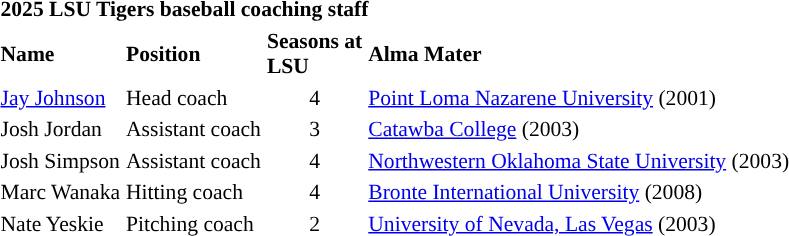<table class="toccolours" style="text-align: left; font-size:90%;">
<tr>
<th colspan="4">2025 LSU Tigers baseball coaching staff</th>
</tr>
<tr>
<th>Name</th>
<th>Position</th>
<th>Seasons at<br>LSU</th>
<th>Alma Mater</th>
</tr>
<tr>
<td><a href='#'>Jay Johnson</a></td>
<td>Head coach</td>
<td align=center>4</td>
<td><a href='#'>Point Loma Nazarene University</a> (2001)</td>
</tr>
<tr>
<td>Josh Jordan</td>
<td>Assistant coach</td>
<td align=center>3</td>
<td><a href='#'>Catawba College</a> (2003)</td>
</tr>
<tr>
<td>Josh Simpson</td>
<td>Assistant coach</td>
<td align=center>4</td>
<td><a href='#'>Northwestern Oklahoma State University</a> (2003)</td>
</tr>
<tr>
<td>Marc Wanaka</td>
<td>Hitting coach</td>
<td align=center>4</td>
<td><a href='#'>Bronte International University</a> (2008)</td>
</tr>
<tr>
<td>Nate Yeskie</td>
<td>Pitching coach</td>
<td align=center>2</td>
<td><a href='#'>University of Nevada, Las Vegas</a> (2003)</td>
</tr>
</table>
